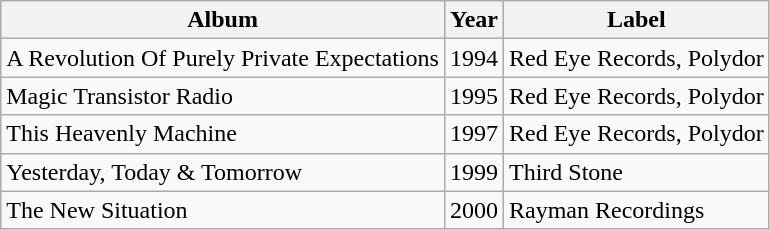<table class="wikitable">
<tr>
<th>Album</th>
<th>Year</th>
<th>Label</th>
</tr>
<tr>
<td>A Revolution Of Purely Private Expectations</td>
<td>1994</td>
<td>Red Eye Records, Polydor</td>
</tr>
<tr>
<td>Magic Transistor Radio</td>
<td>1995</td>
<td>Red Eye Records, Polydor</td>
</tr>
<tr>
<td>This Heavenly Machine</td>
<td>1997</td>
<td>Red Eye Records, Polydor</td>
</tr>
<tr>
<td>Yesterday, Today & Tomorrow</td>
<td>1999</td>
<td>Third Stone</td>
</tr>
<tr>
<td>The New Situation</td>
<td>2000</td>
<td>Rayman Recordings</td>
</tr>
</table>
